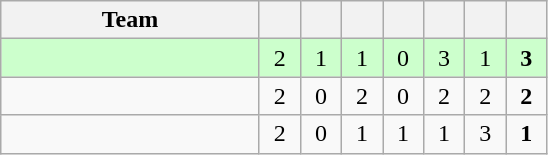<table class="wikitable" style="text-align:center">
<tr>
<th width=165>Team</th>
<th width=20></th>
<th width=20></th>
<th width=20></th>
<th width=20></th>
<th width=20></th>
<th width=20></th>
<th width=20></th>
</tr>
<tr bgcolor=ccffcc>
<td align=left></td>
<td>2</td>
<td>1</td>
<td>1</td>
<td>0</td>
<td>3</td>
<td>1</td>
<td><strong>3</strong></td>
</tr>
<tr>
<td align=left></td>
<td>2</td>
<td>0</td>
<td>2</td>
<td>0</td>
<td>2</td>
<td>2</td>
<td><strong>2</strong></td>
</tr>
<tr>
<td align=left></td>
<td>2</td>
<td>0</td>
<td>1</td>
<td>1</td>
<td>1</td>
<td>3</td>
<td><strong>1</strong></td>
</tr>
</table>
